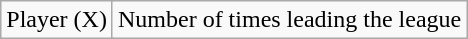<table class="wikitable">
<tr>
<td colspan = 2>Player (X)</td>
<td colspan = 5>Number of times leading the league</td>
</tr>
</table>
